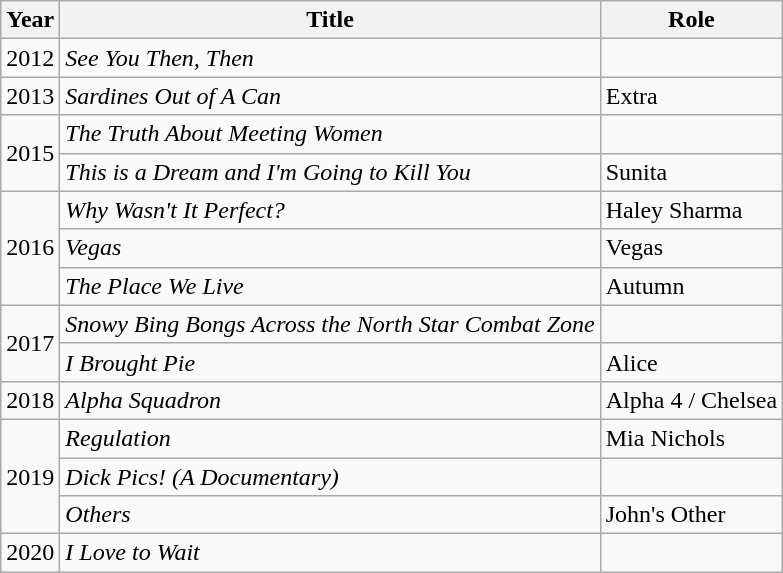<table class="wikitable sortable">
<tr>
<th>Year</th>
<th>Title</th>
<th>Role</th>
</tr>
<tr>
<td>2012</td>
<td><em>See You Then, Then</em></td>
<td></td>
</tr>
<tr>
<td>2013</td>
<td><em>Sardines Out of A Can</em></td>
<td>Extra</td>
</tr>
<tr>
<td rowspan="2">2015</td>
<td><em>The Truth About Meeting Women </em></td>
<td></td>
</tr>
<tr>
<td><em>This is a Dream and I'm Going to Kill You </em></td>
<td>Sunita</td>
</tr>
<tr>
<td rowspan="3">2016</td>
<td><em>Why Wasn't It Perfect? </em></td>
<td>Haley Sharma</td>
</tr>
<tr>
<td><em>Vegas</em></td>
<td>Vegas</td>
</tr>
<tr>
<td><em>The Place We Live</em></td>
<td>Autumn</td>
</tr>
<tr>
<td rowspan="2">2017</td>
<td><em>Snowy Bing Bongs Across the North Star Combat Zone</em></td>
<td></td>
</tr>
<tr>
<td><em>I Brought Pie</em></td>
<td>Alice</td>
</tr>
<tr>
<td>2018</td>
<td><em>Alpha Squadron</em></td>
<td>Alpha 4 / Chelsea</td>
</tr>
<tr>
<td rowspan="3">2019</td>
<td><em>Regulation</em></td>
<td>Mia Nichols</td>
</tr>
<tr>
<td><em>Dick Pics! (A Documentary)</em></td>
<td></td>
</tr>
<tr>
<td><em>Others</em></td>
<td>John's Other</td>
</tr>
<tr>
<td>2020</td>
<td><em>I Love to Wait </em></td>
<td></td>
</tr>
</table>
